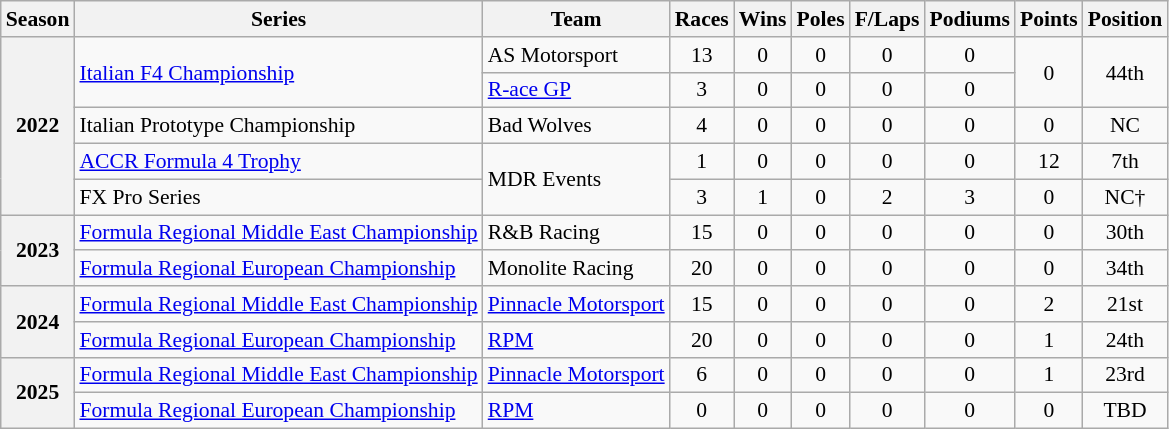<table class="wikitable" style="font-size: 90%; text-align:center">
<tr>
<th>Season</th>
<th>Series</th>
<th>Team</th>
<th>Races</th>
<th>Wins</th>
<th>Poles</th>
<th>F/Laps</th>
<th>Podiums</th>
<th>Points</th>
<th>Position</th>
</tr>
<tr>
<th rowspan=5>2022</th>
<td rowspan=2 align=left><a href='#'>Italian F4 Championship</a></td>
<td align=left>AS Motorsport</td>
<td>13</td>
<td>0</td>
<td>0</td>
<td>0</td>
<td>0</td>
<td rowspan=2>0</td>
<td rowspan=2>44th</td>
</tr>
<tr>
<td align=left><a href='#'>R-ace GP</a></td>
<td>3</td>
<td>0</td>
<td>0</td>
<td>0</td>
<td>0</td>
</tr>
<tr>
<td align=left>Italian Prototype Championship</td>
<td align=left>Bad Wolves</td>
<td>4</td>
<td>0</td>
<td>0</td>
<td>0</td>
<td>0</td>
<td>0</td>
<td>NC</td>
</tr>
<tr>
<td align=left><a href='#'>ACCR Formula 4 Trophy</a></td>
<td rowspan=2 align=left>MDR Events</td>
<td>1</td>
<td>0</td>
<td>0</td>
<td>0</td>
<td>0</td>
<td>12</td>
<td>7th</td>
</tr>
<tr>
<td align=left>FX Pro Series</td>
<td>3</td>
<td>1</td>
<td>0</td>
<td>2</td>
<td>3</td>
<td>0</td>
<td>NC†</td>
</tr>
<tr>
<th rowspan=2>2023</th>
<td align=left><a href='#'>Formula Regional Middle East Championship</a></td>
<td align=left>R&B Racing</td>
<td>15</td>
<td>0</td>
<td>0</td>
<td>0</td>
<td>0</td>
<td>0</td>
<td>30th</td>
</tr>
<tr>
<td align=left><a href='#'>Formula Regional European Championship</a></td>
<td align=left>Monolite Racing</td>
<td>20</td>
<td>0</td>
<td>0</td>
<td>0</td>
<td>0</td>
<td>0</td>
<td>34th</td>
</tr>
<tr>
<th rowspan="2">2024</th>
<td align=left nowrap><a href='#'>Formula Regional Middle East Championship</a></td>
<td align=left nowrap><a href='#'>Pinnacle Motorsport</a></td>
<td>15</td>
<td>0</td>
<td>0</td>
<td>0</td>
<td>0</td>
<td>2</td>
<td>21st</td>
</tr>
<tr>
<td align=left><a href='#'>Formula Regional European Championship</a></td>
<td align=left><a href='#'>RPM</a></td>
<td>20</td>
<td>0</td>
<td>0</td>
<td>0</td>
<td>0</td>
<td>1</td>
<td>24th</td>
</tr>
<tr>
<th rowspan="2">2025</th>
<td align=left><a href='#'>Formula Regional Middle East Championship</a></td>
<td align=left><a href='#'>Pinnacle Motorsport</a></td>
<td>6</td>
<td>0</td>
<td>0</td>
<td>0</td>
<td>0</td>
<td>1</td>
<td>23rd</td>
</tr>
<tr>
<td align=left><a href='#'>Formula Regional European Championship</a></td>
<td align=left><a href='#'>RPM</a></td>
<td>0</td>
<td>0</td>
<td>0</td>
<td>0</td>
<td>0</td>
<td>0</td>
<td>TBD</td>
</tr>
</table>
